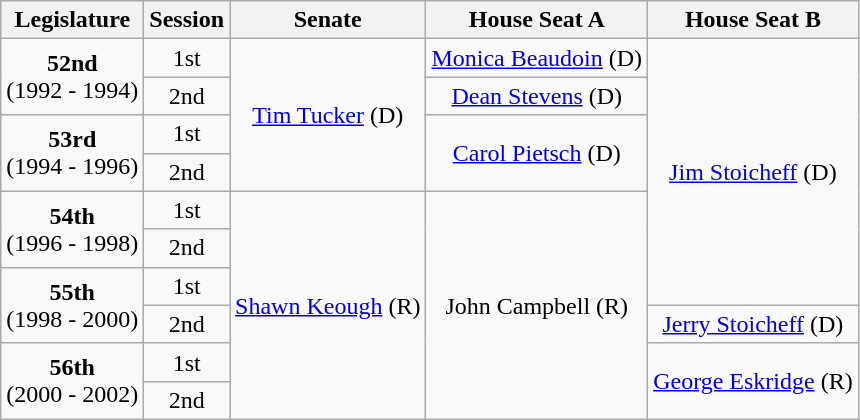<table class=wikitable style="text-align:center">
<tr>
<th>Legislature</th>
<th>Session</th>
<th>Senate</th>
<th>House Seat A</th>
<th>House Seat B</th>
</tr>
<tr>
<td rowspan="2"><strong>52nd</strong> <br> (1992 - 1994)</td>
<td>1st</td>
<td rowspan="4" ><a href='#'>Tim Tucker</a> (D)</td>
<td><a href='#'>Monica Beaudoin</a> (D)</td>
<td rowspan="7" ><a href='#'>Jim Stoicheff</a> (D)</td>
</tr>
<tr>
<td>2nd</td>
<td><a href='#'>Dean Stevens</a> (D)</td>
</tr>
<tr>
<td rowspan="2"><strong>53rd</strong> <br> (1994 - 1996)</td>
<td>1st</td>
<td rowspan="2" ><a href='#'>Carol Pietsch</a> (D)</td>
</tr>
<tr>
<td>2nd</td>
</tr>
<tr>
<td rowspan="2"><strong>54th</strong> <br> (1996 - 1998)</td>
<td>1st</td>
<td rowspan="6" ><a href='#'>Shawn Keough</a> (R)</td>
<td rowspan="6" >John Campbell (R)</td>
</tr>
<tr>
<td>2nd</td>
</tr>
<tr>
<td rowspan="2"><strong>55th</strong> <br> (1998 - 2000)</td>
<td>1st</td>
</tr>
<tr>
<td>2nd</td>
<td><a href='#'>Jerry Stoicheff</a> (D)</td>
</tr>
<tr>
<td rowspan="2"><strong>56th</strong> <br> (2000 - 2002)</td>
<td>1st</td>
<td rowspan="2" ><a href='#'>George Eskridge</a> (R)</td>
</tr>
<tr>
<td>2nd</td>
</tr>
</table>
